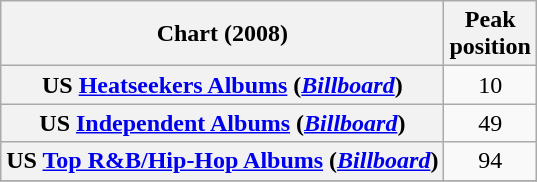<table class="wikitable sortable plainrowheaders" style="text-align:center">
<tr>
<th scope="col">Chart (2008)</th>
<th scope="col">Peak<br> position</th>
</tr>
<tr>
<th scope="row">US <a href='#'>Heatseekers Albums</a> (<em><a href='#'>Billboard</a></em>)</th>
<td>10</td>
</tr>
<tr>
<th scope="row">US <a href='#'>Independent Albums</a> (<em><a href='#'>Billboard</a></em>)</th>
<td>49</td>
</tr>
<tr>
<th scope="row">US <a href='#'>Top R&B/Hip-Hop Albums</a> (<em><a href='#'>Billboard</a></em>)</th>
<td>94</td>
</tr>
<tr>
</tr>
</table>
